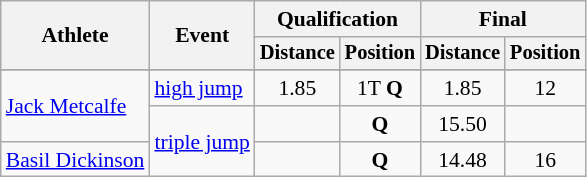<table class=wikitable style="font-size:90%">
<tr>
<th rowspan=2>Athlete</th>
<th rowspan=2>Event</th>
<th colspan=2>Qualification</th>
<th colspan=2>Final</th>
</tr>
<tr style="font-size:95%">
<th>Distance</th>
<th>Position</th>
<th>Distance</th>
<th>Position</th>
</tr>
<tr align=center>
</tr>
<tr align=center>
<td align=left rowspan=2><a href='#'>Jack Metcalfe</a></td>
<td align=left><a href='#'>high jump</a></td>
<td>1.85</td>
<td>1T <strong>Q</strong></td>
<td>1.85</td>
<td>12</td>
</tr>
<tr align=center>
<td align=left rowspan=2><a href='#'>triple jump</a></td>
<td></td>
<td><strong>Q</strong></td>
<td>15.50</td>
<td></td>
</tr>
<tr align=center>
<td align=left><a href='#'>Basil Dickinson</a></td>
<td></td>
<td><strong>Q</strong></td>
<td>14.48</td>
<td>16</td>
</tr>
</table>
